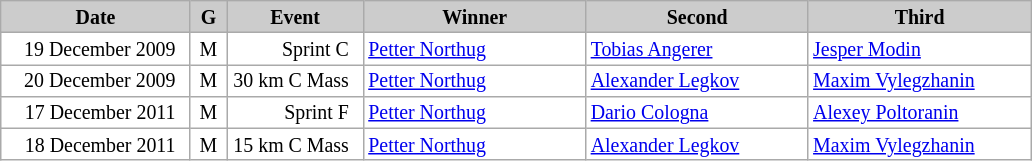<table class="wikitable plainrowheaders" style="background:#fff; font-size:83%; line-height:15px; border:grey solid 1px; border-collapse:collapse;">
<tr style="background:#ccc; text-align:center;">
<th style="background:#ccc;" width="120">Date</th>
<th style="background:#ccc;" width="18">G</th>
<th style="background:#ccc;" width="85">Event</th>
<th style="background:#ccc;" width="142">Winner</th>
<th style="background:#ccc;" width="142">Second</th>
<th style="background:#ccc;" width="142">Third</th>
</tr>
<tr>
<td align=right>19 December 2009  </td>
<td align=center>M</td>
<td align=right>Sprint C  </td>
<td> <a href='#'>Petter Northug</a></td>
<td> <a href='#'>Tobias Angerer</a></td>
<td> <a href='#'>Jesper Modin</a></td>
</tr>
<tr>
<td align=right>20 December 2009  </td>
<td align=center>M</td>
<td align=right>30 km C Mass  </td>
<td> <a href='#'>Petter Northug</a></td>
<td> <a href='#'>Alexander Legkov</a></td>
<td> <a href='#'>Maxim Vylegzhanin</a></td>
</tr>
<tr>
<td align=right>17 December 2011  </td>
<td align=center>M</td>
<td align=right>Sprint F  </td>
<td> <a href='#'>Petter Northug</a></td>
<td> <a href='#'>Dario Cologna</a></td>
<td> <a href='#'>Alexey Poltoranin</a></td>
</tr>
<tr>
<td align=right>18 December 2011  </td>
<td align=center>M</td>
<td align=right>15 km C Mass  </td>
<td> <a href='#'>Petter Northug</a></td>
<td> <a href='#'>Alexander Legkov</a></td>
<td> <a href='#'>Maxim Vylegzhanin</a></td>
</tr>
</table>
